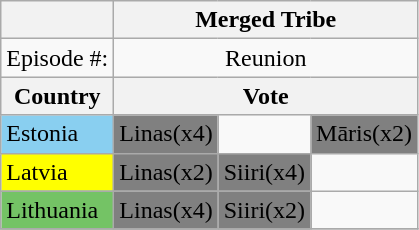<table class="wikitable" style="text-align:center">
<tr>
<th></th>
<th colspan=3>Merged Tribe</th>
</tr>
<tr>
<td align="left">Episode #:</td>
<td colspan=4>Reunion</td>
</tr>
<tr>
<th>Country</th>
<th colspan=3>Vote</th>
</tr>
<tr>
<td align="left" bgcolor="#89CFF0">Estonia</td>
<td bgcolor="gray">Linas(x4)</td>
<td></td>
<td bgcolor="gray">Māris(x2)</td>
</tr>
<tr>
<td align="left" bgcolor="yellow">Latvia</td>
<td bgcolor="gray">Linas(x2)</td>
<td bgcolor="gray">Siiri(x4)</td>
<td></td>
</tr>
<tr>
<td align="left" bgcolor="#74C365">Lithuania</td>
<td bgcolor="gray">Linas(x4)</td>
<td bgcolor="gray">Siiri(x2)</td>
<td></td>
</tr>
<tr>
</tr>
</table>
